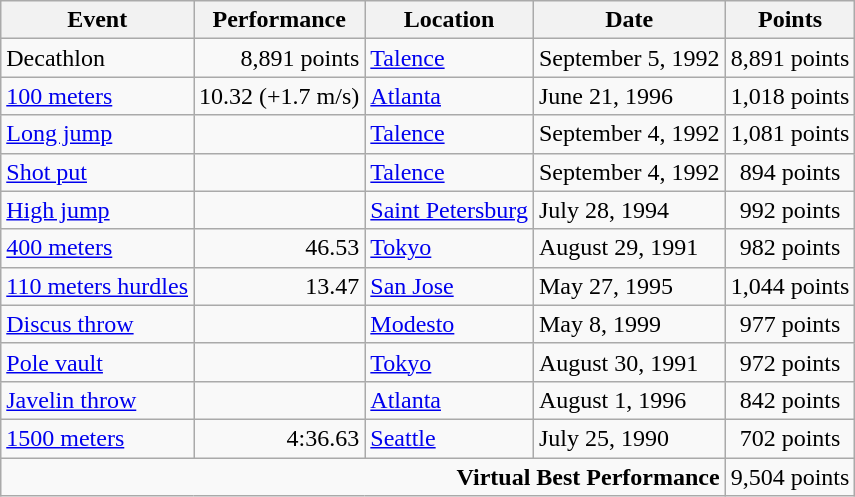<table class="wikitable">
<tr>
<th>Event</th>
<th>Performance</th>
<th>Location</th>
<th>Date</th>
<th>Points</th>
</tr>
<tr>
<td>Decathlon</td>
<td align=right>8,891 points</td>
<td><a href='#'>Talence</a></td>
<td>September 5, 1992</td>
<td align=center>8,891 points</td>
</tr>
<tr>
<td><a href='#'>100 meters</a></td>
<td align=right>10.32 (+1.7 m/s)</td>
<td><a href='#'>Atlanta</a></td>
<td>June 21, 1996</td>
<td align=center>1,018 points</td>
</tr>
<tr>
<td><a href='#'>Long jump</a></td>
<td align=right></td>
<td><a href='#'>Talence</a></td>
<td>September 4, 1992</td>
<td align=center>1,081 points</td>
</tr>
<tr>
<td><a href='#'>Shot put</a></td>
<td align=right></td>
<td><a href='#'>Talence</a></td>
<td>September 4, 1992</td>
<td align=center>894 points</td>
</tr>
<tr>
<td><a href='#'>High jump</a></td>
<td align=right></td>
<td><a href='#'>Saint Petersburg</a></td>
<td>July 28, 1994</td>
<td align=center>992 points</td>
</tr>
<tr>
<td><a href='#'>400 meters</a></td>
<td align=right>46.53</td>
<td><a href='#'>Tokyo</a></td>
<td>August 29, 1991</td>
<td align=center>982 points</td>
</tr>
<tr>
<td><a href='#'>110 meters hurdles</a></td>
<td align=right>13.47</td>
<td><a href='#'>San Jose</a></td>
<td>May 27, 1995</td>
<td align=center>1,044 points</td>
</tr>
<tr>
<td><a href='#'>Discus throw</a></td>
<td align=right></td>
<td><a href='#'>Modesto</a></td>
<td>May 8, 1999</td>
<td align=center>977 points</td>
</tr>
<tr>
<td><a href='#'>Pole vault</a></td>
<td align=right></td>
<td><a href='#'>Tokyo</a></td>
<td>August 30, 1991</td>
<td align=center>972 points</td>
</tr>
<tr>
<td><a href='#'>Javelin throw</a></td>
<td align=right></td>
<td><a href='#'>Atlanta</a></td>
<td>August 1, 1996</td>
<td align=center>842 points</td>
</tr>
<tr>
<td><a href='#'>1500 meters</a></td>
<td align=right>4:36.63</td>
<td><a href='#'>Seattle</a></td>
<td>July 25, 1990</td>
<td align=center>702 points</td>
</tr>
<tr>
<td colspan=4 align=right><strong>Virtual Best Performance</strong></td>
<td align="center">9,504 points</td>
</tr>
</table>
